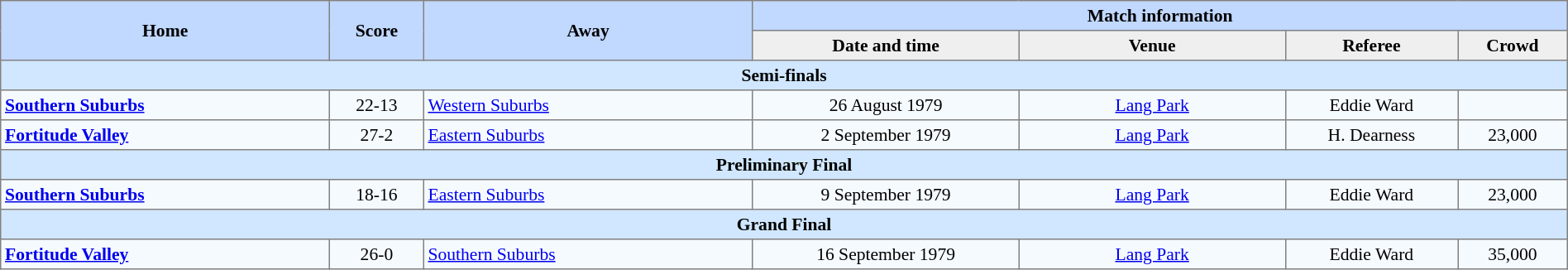<table border=1 style="border-collapse:collapse; font-size:90%; text-align:center;" cellpadding=3 cellspacing=0 width=100%>
<tr bgcolor=#C1D8FF>
<th rowspan=2 width=21%>Home</th>
<th rowspan=2 width=6%>Score</th>
<th rowspan=2 width=21%>Away</th>
<th colspan=6>Match information</th>
</tr>
<tr bgcolor=#EFEFEF>
<th width=17%>Date and time</th>
<th width=17%>Venue</th>
<th width=11%>Referee</th>
<th width=7%>Crowd</th>
</tr>
<tr bgcolor="#D0E7FF">
<td colspan=7><strong>Semi-finals</strong></td>
</tr>
<tr bgcolor=#F5FAFF>
<td align=left> <strong><a href='#'>Southern Suburbs</a></strong></td>
<td>22-13</td>
<td align=left> <a href='#'>Western Suburbs</a></td>
<td>26 August 1979</td>
<td><a href='#'>Lang Park</a></td>
<td>Eddie Ward</td>
<td></td>
</tr>
<tr bgcolor=#F5FAFF>
<td align=left> <strong><a href='#'>Fortitude Valley</a></strong></td>
<td>27-2</td>
<td align=left> <a href='#'>Eastern Suburbs</a></td>
<td>2 September 1979</td>
<td><a href='#'>Lang Park</a></td>
<td>H. Dearness</td>
<td>23,000</td>
</tr>
<tr bgcolor="#D0E7FF">
<td colspan=7><strong>Preliminary Final</strong></td>
</tr>
<tr bgcolor=#F5FAFF>
<td align=left> <strong><a href='#'>Southern Suburbs</a></strong></td>
<td>18-16</td>
<td align=left> <a href='#'>Eastern Suburbs</a></td>
<td>9 September 1979</td>
<td><a href='#'>Lang Park</a></td>
<td>Eddie Ward</td>
<td>23,000</td>
</tr>
<tr bgcolor="#D0E7FF">
<td colspan=7><strong>Grand Final</strong></td>
</tr>
<tr bgcolor=#F5FAFF>
<td align=left> <strong><a href='#'>Fortitude Valley</a></strong></td>
<td>26-0</td>
<td align=left> <a href='#'>Southern Suburbs</a></td>
<td>16 September 1979</td>
<td><a href='#'>Lang Park</a></td>
<td>Eddie Ward</td>
<td>35,000</td>
</tr>
</table>
